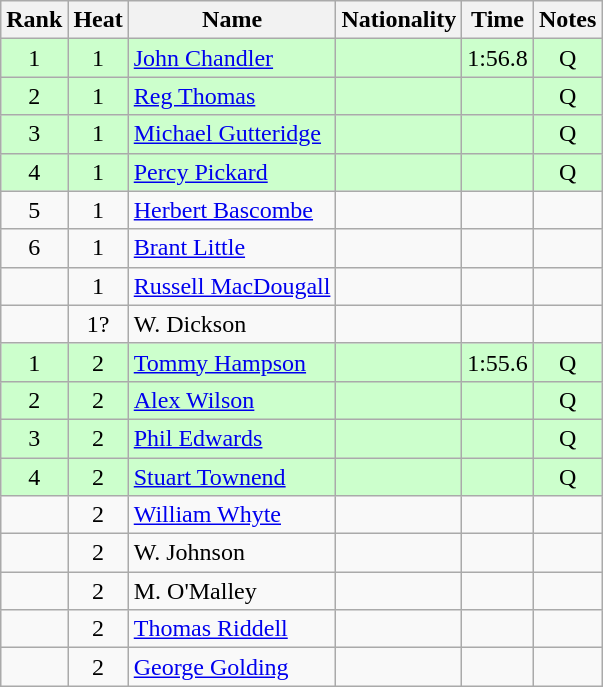<table class="wikitable sortable" style="text-align:center">
<tr>
<th>Rank</th>
<th>Heat</th>
<th>Name</th>
<th>Nationality</th>
<th>Time</th>
<th>Notes</th>
</tr>
<tr bgcolor=ccffcc>
<td>1</td>
<td>1</td>
<td align=left><a href='#'>John Chandler</a></td>
<td align=left></td>
<td>1:56.8</td>
<td>Q</td>
</tr>
<tr bgcolor=ccffcc>
<td>2</td>
<td>1</td>
<td align=left><a href='#'>Reg Thomas</a></td>
<td align=left></td>
<td></td>
<td>Q</td>
</tr>
<tr bgcolor=ccffcc>
<td>3</td>
<td>1</td>
<td align=left><a href='#'>Michael Gutteridge</a></td>
<td align=left></td>
<td></td>
<td>Q</td>
</tr>
<tr bgcolor=ccffcc>
<td>4</td>
<td>1</td>
<td align=left><a href='#'>Percy Pickard</a></td>
<td align=left></td>
<td></td>
<td>Q</td>
</tr>
<tr>
<td>5</td>
<td>1</td>
<td align=left><a href='#'>Herbert Bascombe</a></td>
<td align=left></td>
<td></td>
<td></td>
</tr>
<tr>
<td>6</td>
<td>1</td>
<td align=left><a href='#'>Brant Little</a></td>
<td align=left></td>
<td></td>
<td></td>
</tr>
<tr>
<td></td>
<td>1</td>
<td align=left><a href='#'>Russell MacDougall</a></td>
<td align=left></td>
<td></td>
<td></td>
</tr>
<tr>
<td></td>
<td>1?</td>
<td align=left>W. Dickson</td>
<td align=left></td>
<td></td>
<td></td>
</tr>
<tr bgcolor=ccffcc>
<td>1</td>
<td>2</td>
<td align=left><a href='#'>Tommy Hampson</a></td>
<td align=left></td>
<td>1:55.6</td>
<td>Q</td>
</tr>
<tr bgcolor=ccffcc>
<td>2</td>
<td>2</td>
<td align=left><a href='#'>Alex Wilson</a></td>
<td align=left></td>
<td></td>
<td>Q</td>
</tr>
<tr bgcolor=ccffcc>
<td>3</td>
<td>2</td>
<td align=left><a href='#'>Phil Edwards</a></td>
<td align=left></td>
<td></td>
<td>Q</td>
</tr>
<tr bgcolor=ccffcc>
<td>4</td>
<td>2</td>
<td align=left><a href='#'>Stuart Townend</a></td>
<td align=left></td>
<td></td>
<td>Q</td>
</tr>
<tr>
<td></td>
<td>2</td>
<td align=left><a href='#'>William Whyte</a></td>
<td align=left></td>
<td></td>
<td></td>
</tr>
<tr>
<td></td>
<td>2</td>
<td align=left>W. Johnson</td>
<td align=left></td>
<td></td>
<td></td>
</tr>
<tr>
<td></td>
<td>2</td>
<td align=left>M. O'Malley</td>
<td align=left></td>
<td></td>
<td></td>
</tr>
<tr>
<td></td>
<td>2</td>
<td align=left><a href='#'>Thomas Riddell</a></td>
<td align=left></td>
<td></td>
<td></td>
</tr>
<tr>
<td></td>
<td>2</td>
<td align=left><a href='#'>George Golding</a></td>
<td align=left></td>
<td></td>
<td></td>
</tr>
</table>
